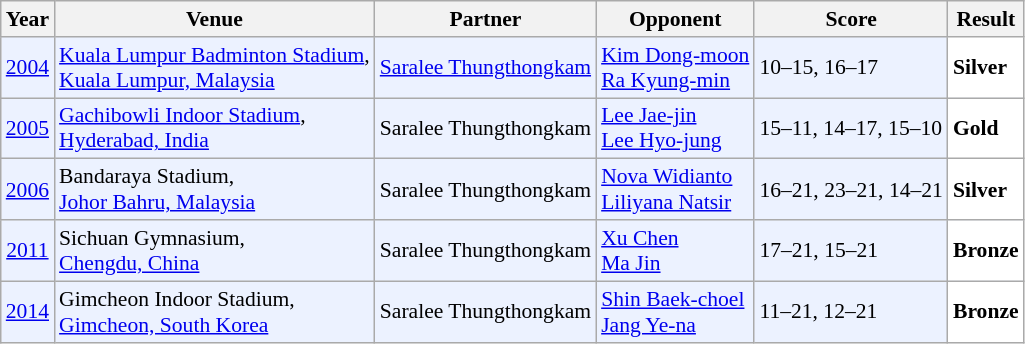<table class="sortable wikitable" style="font-size: 90%;">
<tr>
<th>Year</th>
<th>Venue</th>
<th>Partner</th>
<th>Opponent</th>
<th>Score</th>
<th>Result</th>
</tr>
<tr style="background:#ECF2FF">
<td align="center"><a href='#'>2004</a></td>
<td align="left"><a href='#'>Kuala Lumpur Badminton Stadium</a>,<br><a href='#'>Kuala Lumpur, Malaysia</a></td>
<td align="left"> <a href='#'>Saralee Thungthongkam</a></td>
<td align="left"> <a href='#'>Kim Dong-moon</a> <br>  <a href='#'>Ra Kyung-min</a></td>
<td align="left">10–15, 16–17</td>
<td style="text-align:left; background:white"> <strong>Silver</strong></td>
</tr>
<tr style="background:#ECF2FF">
<td align="center"><a href='#'>2005</a></td>
<td align="left"><a href='#'>Gachibowli Indoor Stadium</a>,<br><a href='#'>Hyderabad, India</a></td>
<td align="left"> Saralee Thungthongkam</td>
<td align="left"> <a href='#'>Lee Jae-jin</a> <br>  <a href='#'>Lee Hyo-jung</a></td>
<td align="left">15–11, 14–17, 15–10</td>
<td style="text-align:left; background:white"> <strong>Gold</strong></td>
</tr>
<tr style="background:#ECF2FF">
<td align="center"><a href='#'>2006</a></td>
<td align="left">Bandaraya Stadium,<br><a href='#'>Johor Bahru, Malaysia</a></td>
<td align="left"> Saralee Thungthongkam</td>
<td align="left"> <a href='#'>Nova Widianto</a> <br>  <a href='#'>Liliyana Natsir</a></td>
<td align="left">16–21, 23–21, 14–21</td>
<td style="text-align:left; background:white"> <strong>Silver</strong></td>
</tr>
<tr style="background:#ECF2FF">
<td align="center"><a href='#'>2011</a></td>
<td align="left">Sichuan Gymnasium,<br><a href='#'>Chengdu, China</a></td>
<td align="left"> Saralee Thungthongkam</td>
<td align="left"> <a href='#'>Xu Chen</a> <br>  <a href='#'>Ma Jin</a></td>
<td align="left">17–21, 15–21</td>
<td style="text-align:left; background:white"> <strong>Bronze</strong></td>
</tr>
<tr style="background:#ECF2FF">
<td align="center"><a href='#'>2014</a></td>
<td align="left">Gimcheon Indoor Stadium,<br><a href='#'>Gimcheon, South Korea</a></td>
<td align="left"> Saralee Thungthongkam</td>
<td align="left"> <a href='#'>Shin Baek-choel</a> <br>  <a href='#'>Jang Ye-na</a></td>
<td align="left">11–21, 12–21</td>
<td style="text-align:left; background:white"> <strong>Bronze</strong></td>
</tr>
</table>
